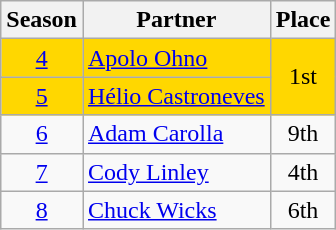<table class="wikitable" style="text-align:center;">
<tr>
<th>Season</th>
<th>Partner</th>
<th>Place</th>
</tr>
<tr style="background:gold;">
<td><a href='#'>4</a></td>
<td align="left"><a href='#'>Apolo Ohno</a></td>
<td rowspan="2">1st</td>
</tr>
<tr style="background:gold;">
<td><a href='#'>5</a></td>
<td align="left"><a href='#'>Hélio Castroneves</a></td>
</tr>
<tr>
<td><a href='#'>6</a></td>
<td align="left"><a href='#'>Adam Carolla</a></td>
<td>9th</td>
</tr>
<tr>
<td><a href='#'>7</a></td>
<td align="left"><a href='#'>Cody Linley</a></td>
<td>4th</td>
</tr>
<tr>
<td><a href='#'>8</a></td>
<td align="left"><a href='#'>Chuck Wicks</a></td>
<td>6th</td>
</tr>
</table>
